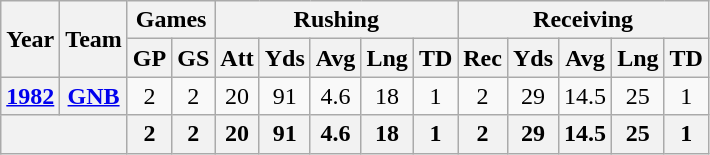<table class="wikitable" style="text-align:center;">
<tr>
<th rowspan="2">Year</th>
<th rowspan="2">Team</th>
<th colspan="2">Games</th>
<th colspan="5">Rushing</th>
<th colspan="5">Receiving</th>
</tr>
<tr>
<th>GP</th>
<th>GS</th>
<th>Att</th>
<th>Yds</th>
<th>Avg</th>
<th>Lng</th>
<th>TD</th>
<th>Rec</th>
<th>Yds</th>
<th>Avg</th>
<th>Lng</th>
<th>TD</th>
</tr>
<tr>
<th><a href='#'>1982</a></th>
<th><a href='#'>GNB</a></th>
<td>2</td>
<td>2</td>
<td>20</td>
<td>91</td>
<td>4.6</td>
<td>18</td>
<td>1</td>
<td>2</td>
<td>29</td>
<td>14.5</td>
<td>25</td>
<td>1</td>
</tr>
<tr>
<th colspan="2"></th>
<th>2</th>
<th>2</th>
<th>20</th>
<th>91</th>
<th>4.6</th>
<th>18</th>
<th>1</th>
<th>2</th>
<th>29</th>
<th>14.5</th>
<th>25</th>
<th>1</th>
</tr>
</table>
